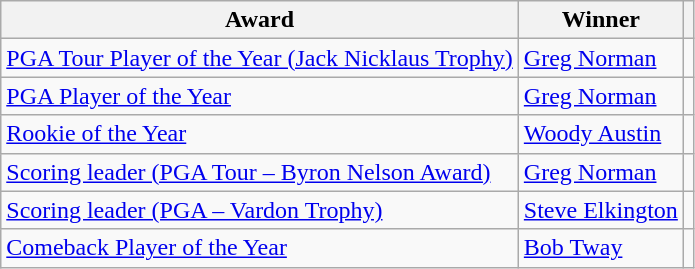<table class="wikitable">
<tr>
<th>Award</th>
<th>Winner</th>
<th></th>
</tr>
<tr>
<td><a href='#'>PGA Tour Player of the Year (Jack Nicklaus Trophy)</a></td>
<td> <a href='#'>Greg Norman</a></td>
<td></td>
</tr>
<tr>
<td><a href='#'>PGA Player of the Year</a></td>
<td> <a href='#'>Greg Norman</a></td>
<td></td>
</tr>
<tr>
<td><a href='#'>Rookie of the Year</a></td>
<td> <a href='#'>Woody Austin</a></td>
<td></td>
</tr>
<tr>
<td><a href='#'>Scoring leader (PGA Tour – Byron Nelson Award)</a></td>
<td> <a href='#'>Greg Norman</a></td>
<td></td>
</tr>
<tr>
<td><a href='#'>Scoring leader (PGA – Vardon Trophy)</a></td>
<td> <a href='#'>Steve Elkington</a></td>
<td></td>
</tr>
<tr>
<td><a href='#'>Comeback Player of the Year</a></td>
<td> <a href='#'>Bob Tway</a></td>
<td></td>
</tr>
</table>
